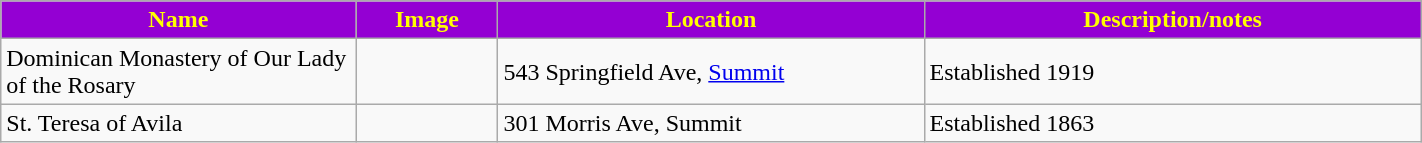<table class="wikitable sortable" style="width:75%">
<tr>
<th style="background:darkviolet; color:yellow;" width="25%"><strong>Name</strong></th>
<th style="background:darkviolet; color:yellow;" width="10%"><strong>Image</strong></th>
<th style="background:darkviolet; color:yellow;" width="30%"><strong>Location</strong></th>
<th style="background:darkviolet; color:yellow;" width="35%"><strong>Description/notes</strong></th>
</tr>
<tr>
<td>Dominican Monastery of Our Lady of the Rosary</td>
<td></td>
<td>543 Springfield Ave, <a href='#'>Summit</a></td>
<td>Established 1919</td>
</tr>
<tr>
<td>St. Teresa of Avila</td>
<td></td>
<td>301 Morris Ave, Summit</td>
<td>Established 1863</td>
</tr>
</table>
